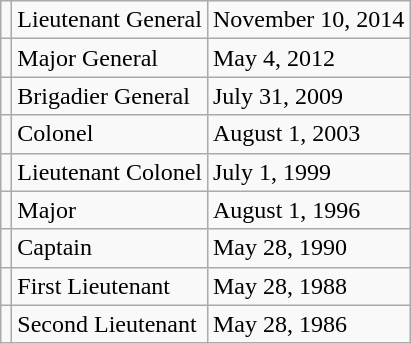<table class="wikitable">
<tr>
<td></td>
<td>Lieutenant General</td>
<td>November 10, 2014</td>
</tr>
<tr>
<td></td>
<td>Major General</td>
<td>May 4, 2012</td>
</tr>
<tr>
<td></td>
<td>Brigadier General</td>
<td>July 31, 2009</td>
</tr>
<tr>
<td></td>
<td>Colonel</td>
<td>August 1, 2003</td>
</tr>
<tr>
<td></td>
<td>Lieutenant Colonel</td>
<td>July 1, 1999</td>
</tr>
<tr>
<td></td>
<td>Major</td>
<td>August 1, 1996</td>
</tr>
<tr>
<td></td>
<td>Captain</td>
<td>May 28, 1990</td>
</tr>
<tr>
<td></td>
<td>First Lieutenant</td>
<td>May 28, 1988</td>
</tr>
<tr>
<td></td>
<td>Second Lieutenant</td>
<td>May 28, 1986</td>
</tr>
</table>
